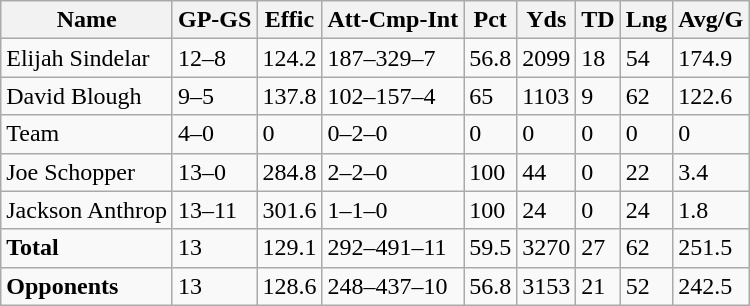<table class="wikitable" style="white-space:nowrap;">
<tr>
<th>Name</th>
<th>GP-GS</th>
<th>Effic</th>
<th>Att-Cmp-Int</th>
<th>Pct</th>
<th>Yds</th>
<th>TD</th>
<th>Lng</th>
<th>Avg/G</th>
</tr>
<tr>
<td>Elijah Sindelar</td>
<td>12–8</td>
<td>124.2</td>
<td>187–329–7</td>
<td>56.8</td>
<td>2099</td>
<td>18</td>
<td>54</td>
<td>174.9</td>
</tr>
<tr>
<td>David Blough</td>
<td>9–5</td>
<td>137.8</td>
<td>102–157–4</td>
<td>65</td>
<td>1103</td>
<td>9</td>
<td>62</td>
<td>122.6</td>
</tr>
<tr>
<td>Team</td>
<td>4–0</td>
<td>0</td>
<td>0–2–0</td>
<td>0</td>
<td>0</td>
<td>0</td>
<td>0</td>
<td>0</td>
</tr>
<tr>
<td>Joe Schopper</td>
<td>13–0</td>
<td>284.8</td>
<td>2–2–0</td>
<td>100</td>
<td>44</td>
<td>0</td>
<td>22</td>
<td>3.4</td>
</tr>
<tr>
<td>Jackson Anthrop</td>
<td>13–11</td>
<td>301.6</td>
<td>1–1–0</td>
<td>100</td>
<td>24</td>
<td>0</td>
<td>24</td>
<td>1.8</td>
</tr>
<tr>
<td><strong>Total</strong></td>
<td>13</td>
<td>129.1</td>
<td>292–491–11</td>
<td>59.5</td>
<td>3270</td>
<td>27</td>
<td>62</td>
<td>251.5</td>
</tr>
<tr>
<td><strong>Opponents</strong></td>
<td>13</td>
<td>128.6</td>
<td>248–437–10</td>
<td>56.8</td>
<td>3153</td>
<td>21</td>
<td>52</td>
<td>242.5</td>
</tr>
</table>
